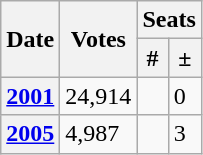<table class="wikitable">
<tr>
<th rowspan="2">Date</th>
<th rowspan="2">Votes</th>
<th colspan="2">Seats</th>
</tr>
<tr>
<th>#</th>
<th>±</th>
</tr>
<tr>
<th><a href='#'>2001</a></th>
<td>24,914</td>
<td></td>
<td> 0</td>
</tr>
<tr>
<th><a href='#'>2005</a></th>
<td>4,987</td>
<td></td>
<td> 3</td>
</tr>
</table>
